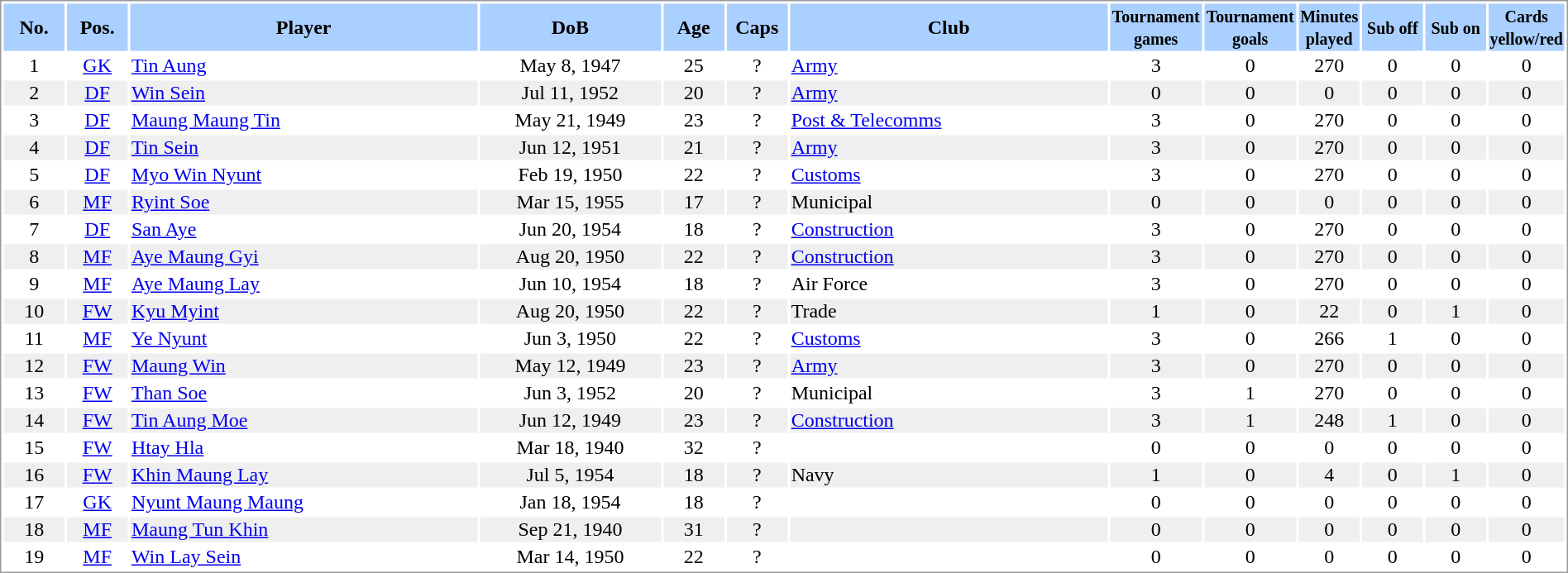<table border="0" width="100%" style="border: 1px solid #999; background-color:#FFFFFF; text-align:center">
<tr align="center" bgcolor="#AAD0FF">
<th width=4%>No.</th>
<th width=4%>Pos.</th>
<th width=23%>Player</th>
<th width=12%>DoB</th>
<th width=4%>Age</th>
<th width=4%>Caps</th>
<th width=21%>Club</th>
<th width=6%><small>Tournament<br>games</small></th>
<th width=6%><small>Tournament<br>goals</small></th>
<th width=4%><small>Minutes<br>played</small></th>
<th width=4%><small>Sub off</small></th>
<th width=4%><small>Sub on</small></th>
<th width=4%><small>Cards<br>yellow/red</small></th>
</tr>
<tr>
<td>1</td>
<td><a href='#'>GK</a></td>
<td align="left"><a href='#'>Tin Aung</a></td>
<td>May 8, 1947</td>
<td>25</td>
<td>?</td>
<td align="left"> <a href='#'>Army</a></td>
<td>3</td>
<td>0</td>
<td>270</td>
<td>0</td>
<td>0</td>
<td>0</td>
</tr>
<tr bgcolor="#EFEFEF">
<td>2</td>
<td><a href='#'>DF</a></td>
<td align="left"><a href='#'>Win Sein</a></td>
<td>Jul 11, 1952</td>
<td>20</td>
<td>?</td>
<td align="left"> <a href='#'>Army</a></td>
<td>0</td>
<td>0</td>
<td>0</td>
<td>0</td>
<td>0</td>
<td>0</td>
</tr>
<tr>
<td>3</td>
<td><a href='#'>DF</a></td>
<td align="left"><a href='#'>Maung Maung Tin</a></td>
<td>May 21, 1949</td>
<td>23</td>
<td>?</td>
<td align="left"> <a href='#'>Post & Telecomms</a></td>
<td>3</td>
<td>0</td>
<td>270</td>
<td>0</td>
<td>0</td>
<td>0</td>
</tr>
<tr bgcolor="#EFEFEF">
<td>4</td>
<td><a href='#'>DF</a></td>
<td align="left"><a href='#'>Tin Sein</a></td>
<td>Jun 12, 1951</td>
<td>21</td>
<td>?</td>
<td align="left"> <a href='#'>Army</a></td>
<td>3</td>
<td>0</td>
<td>270</td>
<td>0</td>
<td>0</td>
<td>0</td>
</tr>
<tr>
<td>5</td>
<td><a href='#'>DF</a></td>
<td align="left"><a href='#'>Myo Win Nyunt</a></td>
<td>Feb 19, 1950</td>
<td>22</td>
<td>?</td>
<td align="left"> <a href='#'>Customs</a></td>
<td>3</td>
<td>0</td>
<td>270</td>
<td>0</td>
<td>0</td>
<td>0</td>
</tr>
<tr bgcolor="#EFEFEF">
<td>6</td>
<td><a href='#'>MF</a></td>
<td align="left"><a href='#'>Ryint Soe</a></td>
<td>Mar 15, 1955</td>
<td>17</td>
<td>?</td>
<td align="left"> Municipal</td>
<td>0</td>
<td>0</td>
<td>0</td>
<td>0</td>
<td>0</td>
<td>0</td>
</tr>
<tr>
<td>7</td>
<td><a href='#'>DF</a></td>
<td align="left"><a href='#'>San Aye</a></td>
<td>Jun 20, 1954</td>
<td>18</td>
<td>?</td>
<td align="left"> <a href='#'>Construction</a></td>
<td>3</td>
<td>0</td>
<td>270</td>
<td>0</td>
<td>0</td>
<td>0</td>
</tr>
<tr bgcolor="#EFEFEF">
<td>8</td>
<td><a href='#'>MF</a></td>
<td align="left"><a href='#'>Aye Maung Gyi</a></td>
<td>Aug 20, 1950</td>
<td>22</td>
<td>?</td>
<td align="left"> <a href='#'>Construction</a></td>
<td>3</td>
<td>0</td>
<td>270</td>
<td>0</td>
<td>0</td>
<td>0</td>
</tr>
<tr>
<td>9</td>
<td><a href='#'>MF</a></td>
<td align="left"><a href='#'>Aye Maung Lay</a></td>
<td>Jun 10, 1954</td>
<td>18</td>
<td>?</td>
<td align="left"> Air Force</td>
<td>3</td>
<td>0</td>
<td>270</td>
<td>0</td>
<td>0</td>
<td>0</td>
</tr>
<tr bgcolor="#EFEFEF">
<td>10</td>
<td><a href='#'>FW</a></td>
<td align="left"><a href='#'>Kyu Myint</a></td>
<td>Aug 20, 1950</td>
<td>22</td>
<td>?</td>
<td align="left"> Trade</td>
<td>1</td>
<td>0</td>
<td>22</td>
<td>0</td>
<td>1</td>
<td>0</td>
</tr>
<tr>
<td>11</td>
<td><a href='#'>MF</a></td>
<td align="left"><a href='#'>Ye Nyunt</a></td>
<td>Jun 3, 1950</td>
<td>22</td>
<td>?</td>
<td align="left"> <a href='#'>Customs</a></td>
<td>3</td>
<td>0</td>
<td>266</td>
<td>1</td>
<td>0</td>
<td>0</td>
</tr>
<tr bgcolor="#EFEFEF">
<td>12</td>
<td><a href='#'>FW</a></td>
<td align="left"><a href='#'>Maung Win</a></td>
<td>May 12, 1949</td>
<td>23</td>
<td>?</td>
<td align="left"> <a href='#'>Army</a></td>
<td>3</td>
<td>0</td>
<td>270</td>
<td>0</td>
<td>0</td>
<td>0</td>
</tr>
<tr>
<td>13</td>
<td><a href='#'>FW</a></td>
<td align="left"><a href='#'>Than Soe</a></td>
<td>Jun 3, 1952</td>
<td>20</td>
<td>?</td>
<td align="left"> Municipal</td>
<td>3</td>
<td>1</td>
<td>270</td>
<td>0</td>
<td>0</td>
<td>0</td>
</tr>
<tr bgcolor="#EFEFEF">
<td>14</td>
<td><a href='#'>FW</a></td>
<td align="left"><a href='#'>Tin Aung Moe</a></td>
<td>Jun 12, 1949</td>
<td>23</td>
<td>?</td>
<td align="left"> <a href='#'>Construction</a></td>
<td>3</td>
<td>1</td>
<td>248</td>
<td>1</td>
<td>0</td>
<td>0</td>
</tr>
<tr>
<td>15</td>
<td><a href='#'>FW</a></td>
<td align="left"><a href='#'>Htay Hla</a></td>
<td>Mar 18, 1940</td>
<td>32</td>
<td>?</td>
<td align="left"></td>
<td>0</td>
<td>0</td>
<td>0</td>
<td>0</td>
<td>0</td>
<td>0</td>
</tr>
<tr bgcolor="#EFEFEF">
<td>16</td>
<td><a href='#'>FW</a></td>
<td align="left"><a href='#'>Khin Maung Lay</a></td>
<td>Jul 5, 1954</td>
<td>18</td>
<td>?</td>
<td align="left"> Navy</td>
<td>1</td>
<td>0</td>
<td>4</td>
<td>0</td>
<td>1</td>
<td>0</td>
</tr>
<tr>
<td>17</td>
<td><a href='#'>GK</a></td>
<td align="left"><a href='#'>Nyunt Maung Maung</a></td>
<td>Jan 18, 1954</td>
<td>18</td>
<td>?</td>
<td align="left"></td>
<td>0</td>
<td>0</td>
<td>0</td>
<td>0</td>
<td>0</td>
<td>0</td>
</tr>
<tr bgcolor="#EFEFEF">
<td>18</td>
<td><a href='#'>MF</a></td>
<td align="left"><a href='#'>Maung Tun Khin</a></td>
<td>Sep 21, 1940</td>
<td>31</td>
<td>?</td>
<td align="left"></td>
<td>0</td>
<td>0</td>
<td>0</td>
<td>0</td>
<td>0</td>
<td>0</td>
</tr>
<tr>
<td>19</td>
<td><a href='#'>MF</a></td>
<td align="left"><a href='#'>Win Lay Sein</a></td>
<td>Mar 14, 1950</td>
<td>22</td>
<td>?</td>
<td align="left"></td>
<td>0</td>
<td>0</td>
<td>0</td>
<td>0</td>
<td>0</td>
<td>0</td>
</tr>
</table>
